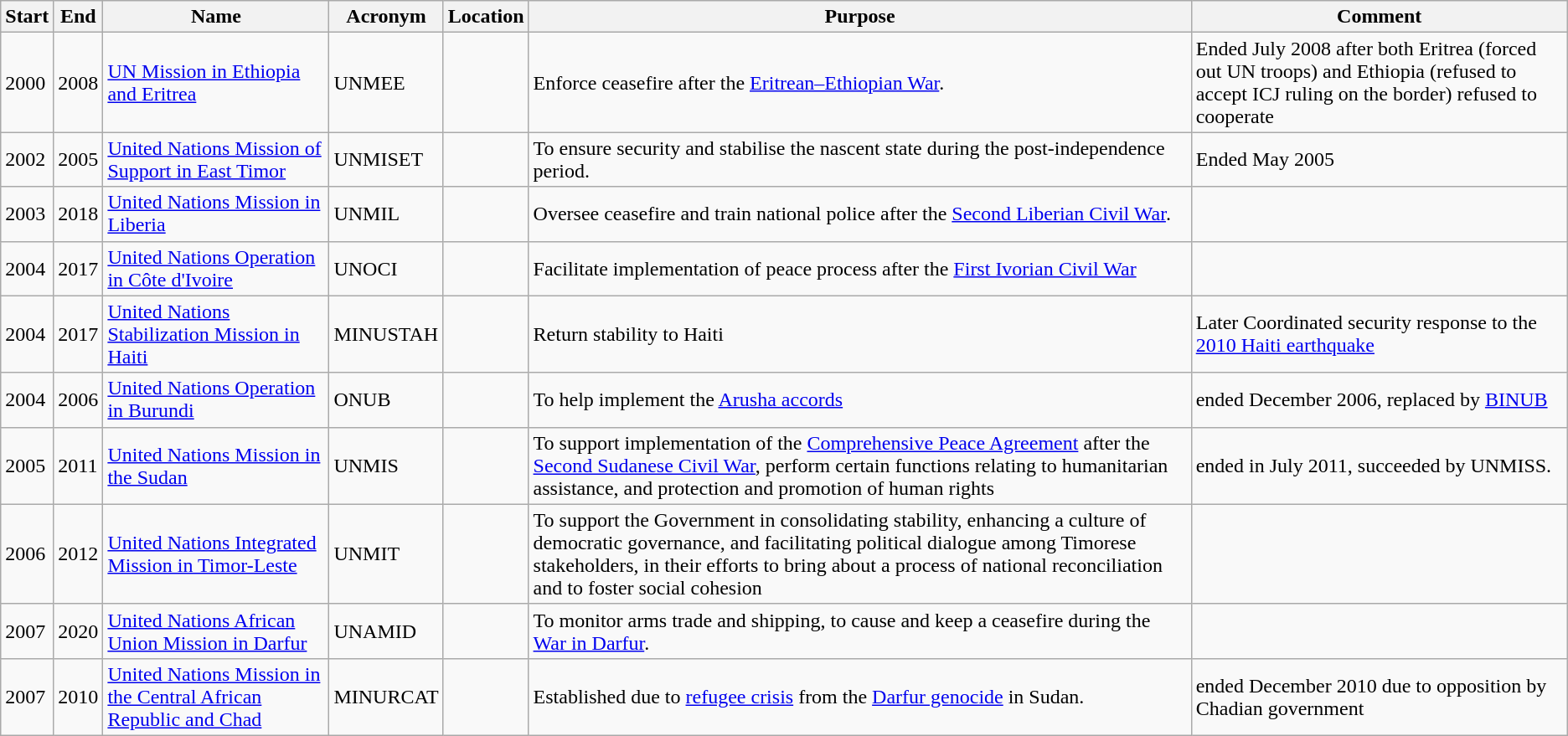<table class="wikitable">
<tr>
<th>Start</th>
<th>End</th>
<th>Name</th>
<th>Acronym</th>
<th>Location</th>
<th>Purpose</th>
<th>Comment</th>
</tr>
<tr>
<td>2000</td>
<td>2008</td>
<td><a href='#'>UN Mission in Ethiopia and Eritrea</a></td>
<td>UNMEE</td>
<td><br></td>
<td>Enforce ceasefire after the <a href='#'>Eritrean–Ethiopian War</a>.</td>
<td>Ended July 2008 after both Eritrea (forced out UN troops) and Ethiopia (refused to accept ICJ ruling on the border) refused to cooperate</td>
</tr>
<tr>
<td>2002</td>
<td>2005</td>
<td><a href='#'>United Nations Mission of Support in East Timor</a></td>
<td>UNMISET</td>
<td></td>
<td>To ensure security and stabilise the nascent state during the post-independence period.</td>
<td>Ended May 2005</td>
</tr>
<tr>
<td>2003</td>
<td>2018</td>
<td><a href='#'>United Nations Mission in Liberia</a></td>
<td>UNMIL</td>
<td></td>
<td>Oversee ceasefire and train national police after the <a href='#'>Second Liberian Civil War</a>.</td>
<td> </td>
</tr>
<tr>
<td>2004</td>
<td>2017</td>
<td><a href='#'>United Nations Operation in Côte d'Ivoire</a></td>
<td>UNOCI</td>
<td></td>
<td>Facilitate implementation of peace process after the <a href='#'>First Ivorian Civil War</a></td>
<td> </td>
</tr>
<tr>
<td>2004</td>
<td>2017</td>
<td><a href='#'>United Nations Stabilization Mission in Haiti</a></td>
<td>MINUSTAH</td>
<td></td>
<td>Return stability to Haiti</td>
<td>Later Coordinated security response to the <a href='#'>2010 Haiti earthquake</a></td>
</tr>
<tr>
<td>2004</td>
<td>2006</td>
<td><a href='#'>United Nations Operation in Burundi</a></td>
<td>ONUB</td>
<td></td>
<td>To help implement the <a href='#'>Arusha accords</a></td>
<td>ended December 2006, replaced by <a href='#'>BINUB</a></td>
</tr>
<tr>
<td>2005</td>
<td>2011</td>
<td><a href='#'>United Nations Mission in the Sudan</a></td>
<td>UNMIS</td>
<td></td>
<td>To support implementation of the <a href='#'>Comprehensive Peace Agreement</a> after the <a href='#'>Second Sudanese Civil War</a>, perform certain functions relating to humanitarian assistance, and protection and promotion of human rights</td>
<td>ended in July 2011, succeeded by UNMISS.</td>
</tr>
<tr>
<td>2006</td>
<td>2012</td>
<td><a href='#'>United Nations Integrated Mission in Timor-Leste</a></td>
<td>UNMIT</td>
<td></td>
<td>To support the Government in consolidating stability, enhancing a culture of democratic governance, and facilitating political dialogue among Timorese stakeholders, in their efforts to bring about a process of national reconciliation and to foster social cohesion</td>
<td> </td>
</tr>
<tr>
<td>2007</td>
<td>2020</td>
<td><a href='#'>United Nations African Union Mission in Darfur</a></td>
<td>UNAMID</td>
<td></td>
<td>To monitor arms trade and shipping, to cause and keep a ceasefire during the <a href='#'>War in Darfur</a>.</td>
<td></td>
</tr>
<tr>
<td>2007</td>
<td>2010</td>
<td><a href='#'>United Nations Mission in the Central African Republic and Chad</a></td>
<td>MINURCAT</td>
<td><br></td>
<td>Established due to <a href='#'>refugee crisis</a> from the <a href='#'>Darfur genocide</a> in Sudan.</td>
<td>ended December 2010 due to opposition by Chadian government</td>
</tr>
</table>
